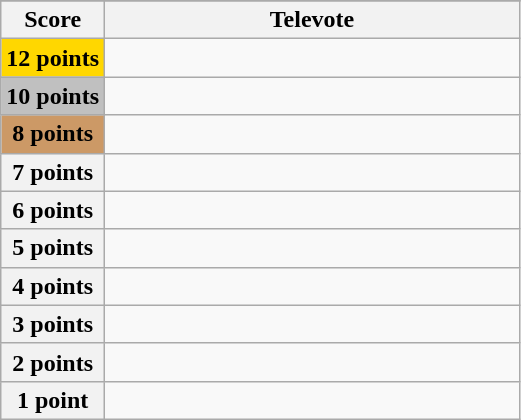<table class="wikitable">
<tr>
</tr>
<tr>
<th scope="col" width="20%">Score</th>
<th scope="col" width="80%">Televote</th>
</tr>
<tr>
<th scope="row" style="Background:gold">12 points</th>
<td></td>
</tr>
<tr>
<th scope="row" style="background:silver">10 points</th>
<td></td>
</tr>
<tr>
<th scope="row" style="background:#CC9966">8 points</th>
<td></td>
</tr>
<tr>
<th scope="row">7 points</th>
<td></td>
</tr>
<tr>
<th scope="row">6 points</th>
<td></td>
</tr>
<tr>
<th scope="row">5 points</th>
<td></td>
</tr>
<tr>
<th scope="row">4 points</th>
<td></td>
</tr>
<tr>
<th scope="row">3 points</th>
<td></td>
</tr>
<tr>
<th scope="row">2 points</th>
<td></td>
</tr>
<tr>
<th scope="row">1 point</th>
<td></td>
</tr>
</table>
